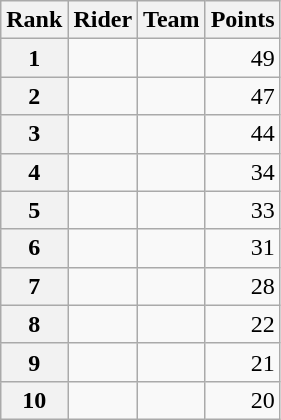<table class="wikitable">
<tr>
<th scope="col">Rank</th>
<th scope="col">Rider</th>
<th scope="col">Team</th>
<th scope="col">Points</th>
</tr>
<tr>
<th scope="row">1</th>
<td> </td>
<td></td>
<td style="text-align:right;">49</td>
</tr>
<tr>
<th scope="row">2</th>
<td> </td>
<td></td>
<td style="text-align:right;">47</td>
</tr>
<tr>
<th scope="row">3</th>
<td></td>
<td></td>
<td style="text-align:right;">44</td>
</tr>
<tr>
<th scope="row">4</th>
<td></td>
<td></td>
<td style="text-align:right;">34</td>
</tr>
<tr>
<th scope="row">5</th>
<td></td>
<td></td>
<td style="text-align:right;">33</td>
</tr>
<tr>
<th scope="row">6</th>
<td></td>
<td></td>
<td style="text-align:right;">31</td>
</tr>
<tr>
<th scope="row">7</th>
<td></td>
<td></td>
<td style="text-align:right;">28</td>
</tr>
<tr>
<th scope="row">8</th>
<td></td>
<td></td>
<td style="text-align:right;">22</td>
</tr>
<tr>
<th scope="row">9</th>
<td></td>
<td></td>
<td style="text-align:right;">21</td>
</tr>
<tr>
<th scope="row">10</th>
<td></td>
<td></td>
<td style="text-align:right;">20</td>
</tr>
</table>
